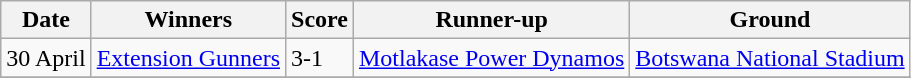<table class="wikitable">
<tr>
<th>Date</th>
<th>Winners</th>
<th>Score</th>
<th>Runner-up</th>
<th>Ground</th>
</tr>
<tr>
<td>30 April</td>
<td><a href='#'>Extension Gunners</a></td>
<td>3-1</td>
<td><a href='#'>Motlakase Power Dynamos</a></td>
<td><a href='#'>Botswana National Stadium</a></td>
</tr>
<tr>
</tr>
</table>
